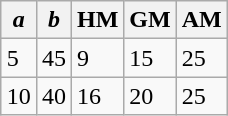<table class="wikitable infobox" style="width:1px;">
<tr>
<th><em>a</em></th>
<th><em>b</em></th>
<th>HM</th>
<th>GM</th>
<th>AM</th>
</tr>
<tr>
<td>5</td>
<td>45</td>
<td>9</td>
<td>15</td>
<td>25</td>
</tr>
<tr>
<td>10</td>
<td>40</td>
<td>16</td>
<td>20</td>
<td>25<br></td>
</tr>
</table>
